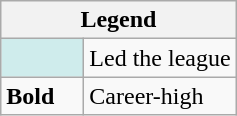<table class="wikitable">
<tr>
<th colspan="2">Legend</th>
</tr>
<tr>
<td style="background:#cfecec; width:3em;"></td>
<td>Led the league</td>
</tr>
<tr>
<td><strong>Bold</strong></td>
<td>Career-high</td>
</tr>
</table>
